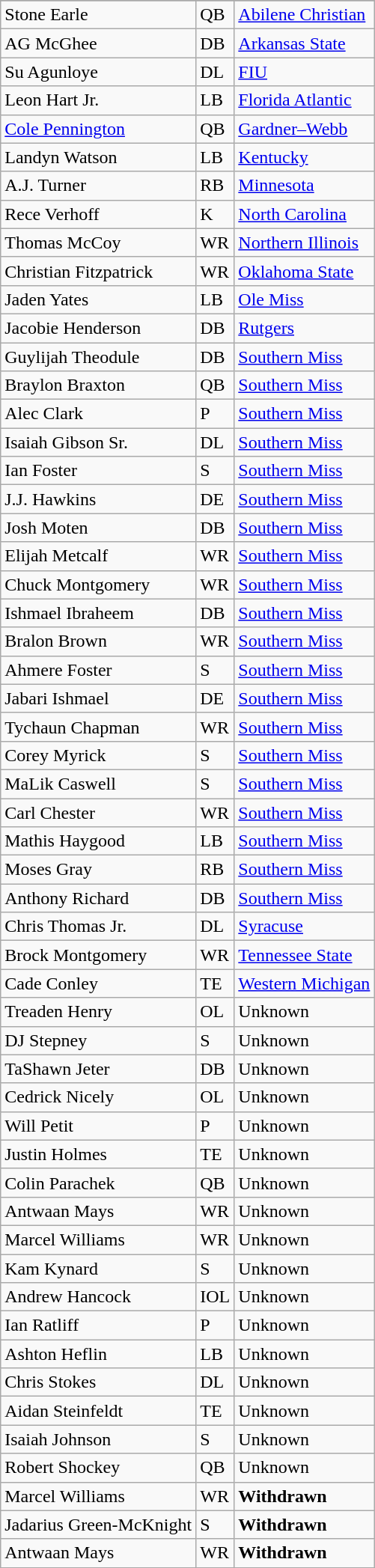<table class="wikitable sortable">
<tr>
</tr>
<tr>
<td>Stone Earle</td>
<td>QB</td>
<td><a href='#'>Abilene Christian</a></td>
</tr>
<tr>
<td>AG McGhee</td>
<td>DB</td>
<td><a href='#'>Arkansas State</a></td>
</tr>
<tr>
<td>Su Agunloye</td>
<td>DL</td>
<td><a href='#'>FIU</a></td>
</tr>
<tr>
<td>Leon Hart Jr.</td>
<td>LB</td>
<td><a href='#'>Florida Atlantic</a></td>
</tr>
<tr>
<td><a href='#'>Cole Pennington</a></td>
<td>QB</td>
<td><a href='#'>Gardner–Webb</a></td>
</tr>
<tr>
<td>Landyn Watson</td>
<td>LB</td>
<td><a href='#'>Kentucky</a></td>
</tr>
<tr>
<td>A.J. Turner</td>
<td>RB</td>
<td><a href='#'>Minnesota</a></td>
</tr>
<tr>
<td>Rece Verhoff</td>
<td>K</td>
<td><a href='#'>North Carolina</a></td>
</tr>
<tr>
<td>Thomas McCoy</td>
<td>WR</td>
<td><a href='#'>Northern Illinois</a></td>
</tr>
<tr>
<td>Christian Fitzpatrick</td>
<td>WR</td>
<td><a href='#'>Oklahoma State</a></td>
</tr>
<tr>
<td>Jaden Yates</td>
<td>LB</td>
<td><a href='#'>Ole Miss</a></td>
</tr>
<tr>
<td>Jacobie Henderson</td>
<td>DB</td>
<td><a href='#'>Rutgers</a></td>
</tr>
<tr>
<td>Guylijah Theodule</td>
<td>DB</td>
<td><a href='#'>Southern Miss</a></td>
</tr>
<tr>
<td>Braylon Braxton</td>
<td>QB</td>
<td><a href='#'>Southern Miss</a></td>
</tr>
<tr>
<td>Alec Clark</td>
<td>P</td>
<td><a href='#'>Southern Miss</a></td>
</tr>
<tr>
<td>Isaiah Gibson Sr.</td>
<td>DL</td>
<td><a href='#'>Southern Miss</a></td>
</tr>
<tr>
<td>Ian Foster</td>
<td>S</td>
<td><a href='#'>Southern Miss</a></td>
</tr>
<tr>
<td>J.J. Hawkins</td>
<td>DE</td>
<td><a href='#'>Southern Miss</a></td>
</tr>
<tr>
<td>Josh Moten</td>
<td>DB</td>
<td><a href='#'>Southern Miss</a></td>
</tr>
<tr>
<td>Elijah Metcalf</td>
<td>WR</td>
<td><a href='#'>Southern Miss</a></td>
</tr>
<tr>
<td>Chuck Montgomery</td>
<td>WR</td>
<td><a href='#'>Southern Miss</a></td>
</tr>
<tr>
<td>Ishmael Ibraheem</td>
<td>DB</td>
<td><a href='#'>Southern Miss</a></td>
</tr>
<tr>
<td>Bralon Brown</td>
<td>WR</td>
<td><a href='#'>Southern Miss</a></td>
</tr>
<tr>
<td>Ahmere Foster</td>
<td>S</td>
<td><a href='#'>Southern Miss</a></td>
</tr>
<tr>
<td>Jabari Ishmael</td>
<td>DE</td>
<td><a href='#'>Southern Miss</a></td>
</tr>
<tr>
<td>Tychaun Chapman</td>
<td>WR</td>
<td><a href='#'>Southern Miss</a></td>
</tr>
<tr>
<td>Corey Myrick</td>
<td>S</td>
<td><a href='#'>Southern Miss</a></td>
</tr>
<tr>
<td>MaLik Caswell</td>
<td>S</td>
<td><a href='#'>Southern Miss</a></td>
</tr>
<tr>
<td>Carl Chester</td>
<td>WR</td>
<td><a href='#'>Southern Miss</a></td>
</tr>
<tr>
<td>Mathis Haygood</td>
<td>LB</td>
<td><a href='#'>Southern Miss</a></td>
</tr>
<tr>
<td>Moses Gray</td>
<td>RB</td>
<td><a href='#'>Southern Miss</a></td>
</tr>
<tr>
<td>Anthony Richard</td>
<td>DB</td>
<td><a href='#'>Southern Miss</a></td>
</tr>
<tr>
<td>Chris Thomas Jr.</td>
<td>DL</td>
<td><a href='#'>Syracuse</a></td>
</tr>
<tr>
<td>Brock Montgomery</td>
<td>WR</td>
<td><a href='#'>Tennessee State</a></td>
</tr>
<tr>
<td>Cade Conley</td>
<td>TE</td>
<td><a href='#'>Western Michigan</a></td>
</tr>
<tr>
<td>Treaden Henry</td>
<td>OL</td>
<td>Unknown</td>
</tr>
<tr>
<td>DJ Stepney</td>
<td>S</td>
<td>Unknown</td>
</tr>
<tr>
<td>TaShawn Jeter</td>
<td>DB</td>
<td>Unknown</td>
</tr>
<tr>
<td>Cedrick Nicely</td>
<td>OL</td>
<td>Unknown</td>
</tr>
<tr>
<td>Will Petit</td>
<td>P</td>
<td>Unknown</td>
</tr>
<tr>
<td>Justin Holmes</td>
<td>TE</td>
<td>Unknown</td>
</tr>
<tr>
<td>Colin Parachek</td>
<td>QB</td>
<td>Unknown</td>
</tr>
<tr>
<td>Antwaan Mays</td>
<td>WR</td>
<td>Unknown</td>
</tr>
<tr>
<td>Marcel Williams</td>
<td>WR</td>
<td>Unknown</td>
</tr>
<tr>
<td>Kam Kynard</td>
<td>S</td>
<td>Unknown</td>
</tr>
<tr>
<td>Andrew Hancock</td>
<td>IOL</td>
<td>Unknown</td>
</tr>
<tr>
<td>Ian Ratliff</td>
<td>P</td>
<td>Unknown</td>
</tr>
<tr>
<td>Ashton Heflin</td>
<td>LB</td>
<td>Unknown</td>
</tr>
<tr>
<td>Chris Stokes</td>
<td>DL</td>
<td>Unknown</td>
</tr>
<tr>
<td>Aidan Steinfeldt</td>
<td>TE</td>
<td>Unknown</td>
</tr>
<tr>
<td>Isaiah Johnson</td>
<td>S</td>
<td>Unknown</td>
</tr>
<tr>
<td>Robert Shockey</td>
<td>QB</td>
<td>Unknown</td>
</tr>
<tr>
<td>Marcel Williams</td>
<td>WR</td>
<td><strong>Withdrawn</strong></td>
</tr>
<tr>
<td>Jadarius Green-McKnight</td>
<td>S</td>
<td><strong>Withdrawn</strong></td>
</tr>
<tr>
<td>Antwaan Mays</td>
<td>WR</td>
<td><strong>Withdrawn</strong></td>
</tr>
<tr>
</tr>
</table>
